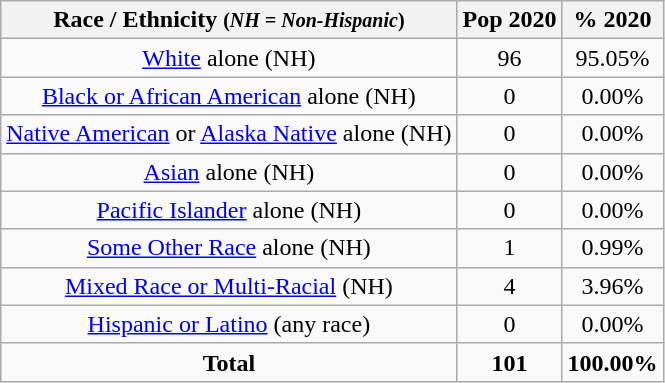<table class="wikitable" style="text-align:center;">
<tr>
<th>Race / Ethnicity <small>(<em>NH = Non-Hispanic</em>)</small></th>
<th>Pop 2020</th>
<th>% 2020</th>
</tr>
<tr>
<td><a href='#'>White</a> alone (NH)</td>
<td>96</td>
<td>95.05%</td>
</tr>
<tr>
<td><a href='#'>Black or African American</a> alone (NH)</td>
<td>0</td>
<td>0.00%</td>
</tr>
<tr>
<td><a href='#'>Native American</a> or <a href='#'>Alaska Native</a> alone (NH)</td>
<td>0</td>
<td>0.00%</td>
</tr>
<tr>
<td><a href='#'>Asian</a> alone (NH)</td>
<td>0</td>
<td>0.00%</td>
</tr>
<tr>
<td><a href='#'>Pacific Islander</a> alone (NH)</td>
<td>0</td>
<td>0.00%</td>
</tr>
<tr>
<td><a href='#'>Some Other Race</a> alone (NH)</td>
<td>1</td>
<td>0.99%</td>
</tr>
<tr>
<td><a href='#'>Mixed Race or Multi-Racial</a> (NH)</td>
<td>4</td>
<td>3.96%</td>
</tr>
<tr>
<td><a href='#'>Hispanic or Latino</a> (any race)</td>
<td>0</td>
<td>0.00%</td>
</tr>
<tr>
<td><strong>Total</strong></td>
<td><strong>101</strong></td>
<td><strong>100.00%</strong></td>
</tr>
</table>
